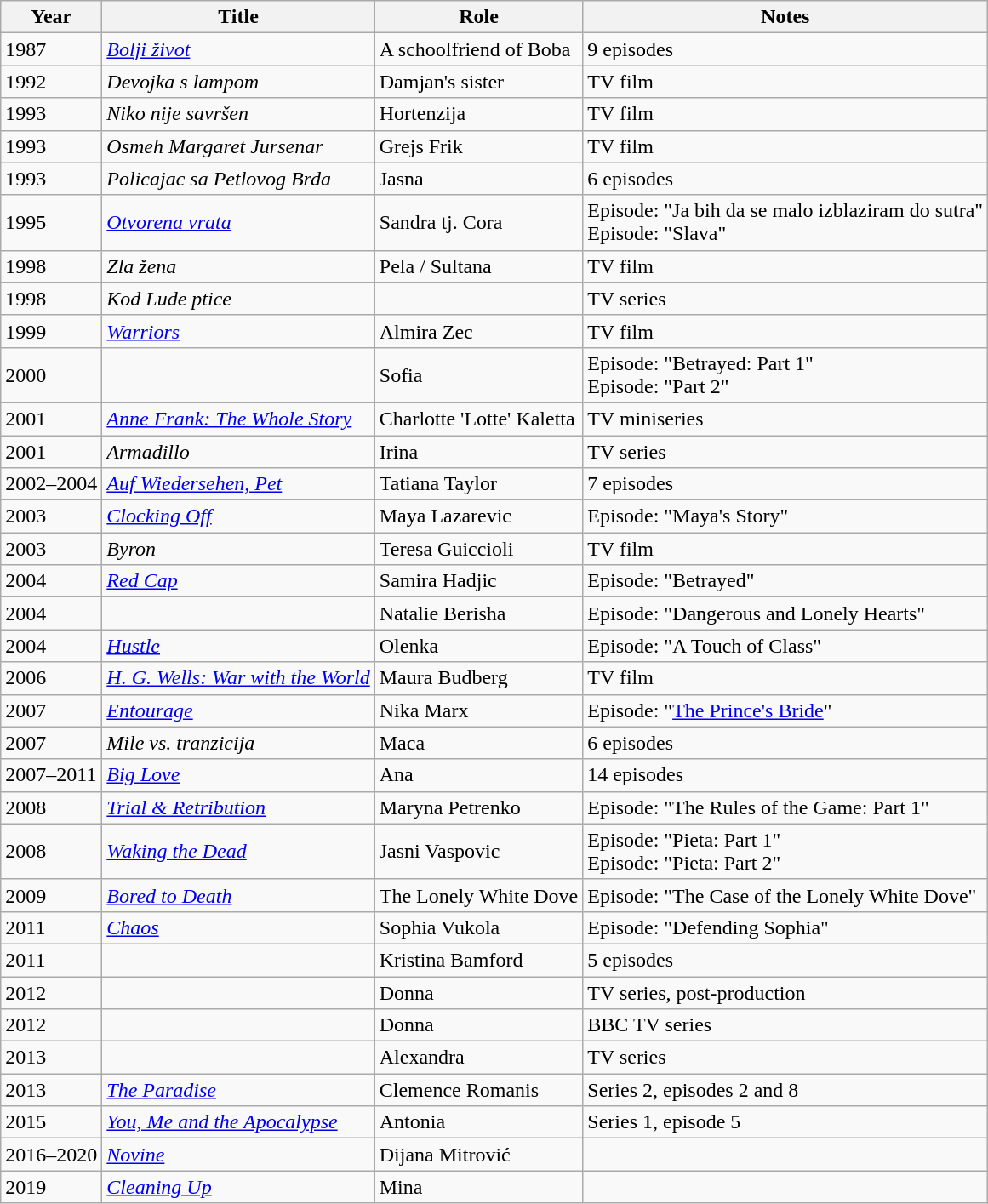<table class="wikitable sortable">
<tr>
<th>Year</th>
<th>Title</th>
<th>Role</th>
<th class="unsortable">Notes</th>
</tr>
<tr>
<td>1987</td>
<td><em><a href='#'>Bolji život</a></em></td>
<td>A schoolfriend of Boba</td>
<td>9 episodes</td>
</tr>
<tr>
<td>1992</td>
<td><em>Devojka s lampom</em></td>
<td>Damjan's sister</td>
<td>TV film</td>
</tr>
<tr>
<td>1993</td>
<td><em>Niko nije savršen</em></td>
<td>Hortenzija</td>
<td>TV film</td>
</tr>
<tr>
<td>1993</td>
<td><em>Osmeh Margaret Jursenar</em></td>
<td>Grejs Frik</td>
<td>TV film</td>
</tr>
<tr>
<td>1993</td>
<td><em>Policajac sa Petlovog Brda</em></td>
<td>Jasna</td>
<td>6 episodes</td>
</tr>
<tr>
<td>1995</td>
<td><em><a href='#'>Otvorena vrata</a></em></td>
<td>Sandra tj. Cora</td>
<td>Episode: "Ja bih da se malo izblaziram do sutra"<br>Episode: "Slava"</td>
</tr>
<tr>
<td>1998</td>
<td><em>Zla žena</em></td>
<td>Pela / Sultana</td>
<td>TV film</td>
</tr>
<tr>
<td>1998</td>
<td><em>Kod Lude ptice</em></td>
<td></td>
<td>TV series</td>
</tr>
<tr>
<td>1999</td>
<td><em><a href='#'>Warriors</a></em></td>
<td>Almira Zec</td>
<td>TV film</td>
</tr>
<tr>
<td>2000</td>
<td><em></em></td>
<td>Sofia</td>
<td>Episode: "Betrayed: Part 1"<br>Episode: "Part 2"</td>
</tr>
<tr>
<td>2001</td>
<td><em><a href='#'>Anne Frank: The Whole Story</a></em></td>
<td>Charlotte 'Lotte' Kaletta</td>
<td>TV miniseries</td>
</tr>
<tr>
<td>2001</td>
<td><em>Armadillo</em></td>
<td>Irina</td>
<td>TV series</td>
</tr>
<tr>
<td>2002–2004</td>
<td><em><a href='#'>Auf Wiedersehen, Pet</a></em></td>
<td>Tatiana Taylor</td>
<td>7 episodes</td>
</tr>
<tr>
<td>2003</td>
<td><em><a href='#'>Clocking Off</a></em></td>
<td>Maya Lazarevic</td>
<td>Episode: "Maya's Story"</td>
</tr>
<tr>
<td>2003</td>
<td><em>Byron</em></td>
<td>Teresa Guiccioli</td>
<td>TV film</td>
</tr>
<tr>
<td>2004</td>
<td><em><a href='#'>Red Cap</a></em></td>
<td>Samira Hadjic</td>
<td>Episode: "Betrayed"</td>
</tr>
<tr>
<td>2004</td>
<td><em></em></td>
<td>Natalie Berisha</td>
<td>Episode: "Dangerous and Lonely Hearts"</td>
</tr>
<tr>
<td>2004</td>
<td><em><a href='#'>Hustle</a></em></td>
<td>Olenka</td>
<td>Episode: "A Touch of Class"</td>
</tr>
<tr>
<td>2006</td>
<td><em><a href='#'>H. G. Wells: War with the World</a></em></td>
<td>Maura Budberg</td>
<td>TV film</td>
</tr>
<tr>
<td>2007</td>
<td><em><a href='#'>Entourage</a></em></td>
<td>Nika Marx</td>
<td>Episode: "<a href='#'>The Prince's Bride</a>"</td>
</tr>
<tr>
<td>2007</td>
<td><em>Mile vs. tranzicija</em></td>
<td>Maca</td>
<td>6 episodes</td>
</tr>
<tr>
<td>2007–2011</td>
<td><em><a href='#'>Big Love</a></em></td>
<td>Ana</td>
<td>14 episodes</td>
</tr>
<tr>
<td>2008</td>
<td><em><a href='#'>Trial & Retribution</a></em></td>
<td>Maryna Petrenko</td>
<td>Episode: "The Rules of the Game: Part 1"</td>
</tr>
<tr>
<td>2008</td>
<td><em><a href='#'>Waking the Dead</a></em></td>
<td>Jasni Vaspovic</td>
<td>Episode: "Pieta: Part 1"<br>Episode: "Pieta: Part 2"</td>
</tr>
<tr>
<td>2009</td>
<td><em><a href='#'>Bored to Death</a></em></td>
<td>The Lonely White Dove</td>
<td>Episode: "The Case of the Lonely White Dove"</td>
</tr>
<tr>
<td>2011</td>
<td><em><a href='#'>Chaos</a></em></td>
<td>Sophia Vukola</td>
<td>Episode: "Defending Sophia"</td>
</tr>
<tr>
<td>2011</td>
<td><em></em></td>
<td>Kristina Bamford</td>
<td>5 episodes</td>
</tr>
<tr>
<td>2012</td>
<td><em></em></td>
<td>Donna</td>
<td>TV series, post-production</td>
</tr>
<tr>
<td>2012</td>
<td><em></em></td>
<td>Donna</td>
<td>BBC TV series</td>
</tr>
<tr>
<td>2013</td>
<td><em></em></td>
<td>Alexandra</td>
<td>TV series</td>
</tr>
<tr>
<td>2013</td>
<td><em><a href='#'>The Paradise</a></em></td>
<td>Clemence Romanis</td>
<td>Series 2, episodes 2 and 8</td>
</tr>
<tr>
<td>2015</td>
<td><em><a href='#'>You, Me and the Apocalypse</a></em></td>
<td>Antonia</td>
<td>Series 1, episode 5</td>
</tr>
<tr>
<td>2016–2020</td>
<td><em><a href='#'>Novine</a></em></td>
<td>Dijana Mitrović</td>
<td></td>
</tr>
<tr>
<td>2019</td>
<td><em><a href='#'>Cleaning Up</a></em></td>
<td>Mina</td>
<td></td>
</tr>
</table>
